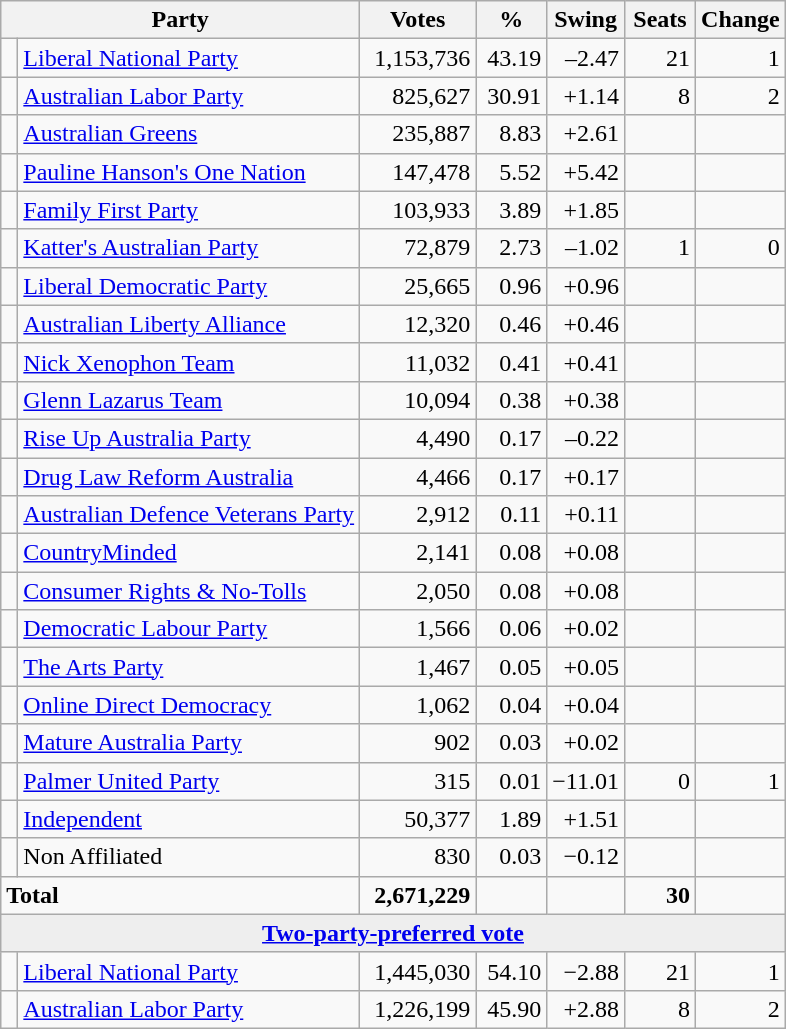<table class="wikitable">
<tr>
<th colspan="2" style="width:200px"><strong>Party</strong></th>
<th style="width:70px; text-align:center;"><strong>Votes</strong></th>
<th style="width:40px; text-align:center;"><strong>%</strong></th>
<th style="width:40px; text-align:center;"><strong>Swing</strong></th>
<th style="width:40px; text-align:center;"><strong>Seats</strong></th>
<th style="width:40px; text-align:center;"><strong>Change</strong></th>
</tr>
<tr>
<td> </td>
<td><a href='#'>Liberal National Party</a></td>
<td align=right>1,153,736</td>
<td align=right>43.19</td>
<td align=right>–2.47</td>
<td align=right>21</td>
<td align=right> 1</td>
</tr>
<tr>
<td> </td>
<td><a href='#'>Australian Labor Party</a></td>
<td align=right>825,627</td>
<td align=right>30.91</td>
<td align=right>+1.14</td>
<td align=right>8</td>
<td align=right> 2</td>
</tr>
<tr>
<td> </td>
<td><a href='#'>Australian Greens</a></td>
<td align=right>235,887</td>
<td align=right>8.83</td>
<td align=right>+2.61</td>
<td align=right></td>
<td align=right></td>
</tr>
<tr>
<td> </td>
<td><a href='#'>Pauline Hanson's One Nation</a></td>
<td align=right>147,478</td>
<td align=right>5.52</td>
<td align=right>+5.42</td>
<td align=right></td>
<td align=right></td>
</tr>
<tr>
<td> </td>
<td><a href='#'>Family First Party</a></td>
<td align=right>103,933</td>
<td align=right>3.89</td>
<td align=right>+1.85</td>
<td align=right></td>
<td align=right></td>
</tr>
<tr>
<td> </td>
<td><a href='#'>Katter's Australian Party</a></td>
<td align=right>72,879</td>
<td align=right>2.73</td>
<td align=right>–1.02</td>
<td align=right>1</td>
<td align=right>0</td>
</tr>
<tr>
<td> </td>
<td><a href='#'>Liberal Democratic Party</a></td>
<td align=right>25,665</td>
<td align=right>0.96</td>
<td align=right>+0.96</td>
<td align=right></td>
<td align=right></td>
</tr>
<tr>
<td> </td>
<td><a href='#'>Australian Liberty Alliance</a></td>
<td align=right>12,320</td>
<td align=right>0.46</td>
<td align=right>+0.46</td>
<td align=right></td>
<td align=right></td>
</tr>
<tr>
<td> </td>
<td><a href='#'>Nick Xenophon Team</a></td>
<td align=right>11,032</td>
<td align=right>0.41</td>
<td align=right>+0.41</td>
<td align=right></td>
<td align=right></td>
</tr>
<tr>
<td> </td>
<td><a href='#'>Glenn Lazarus Team</a></td>
<td align=right>10,094</td>
<td align=right>0.38</td>
<td align=right>+0.38</td>
<td align=right></td>
<td align=right></td>
</tr>
<tr>
<td> </td>
<td><a href='#'>Rise Up Australia Party</a></td>
<td align=right>4,490</td>
<td align=right>0.17</td>
<td align=right>–0.22</td>
<td align=right></td>
<td align=right></td>
</tr>
<tr>
<td> </td>
<td><a href='#'>Drug Law Reform Australia</a></td>
<td align=right>4,466</td>
<td align=right>0.17</td>
<td align=right>+0.17</td>
<td align=right></td>
<td align=right></td>
</tr>
<tr>
<td> </td>
<td><a href='#'>Australian Defence Veterans Party</a></td>
<td align=right>2,912</td>
<td align=right>0.11</td>
<td align=right>+0.11</td>
<td align=right></td>
<td align=right></td>
</tr>
<tr>
<td> </td>
<td><a href='#'>CountryMinded</a></td>
<td align=right>2,141</td>
<td align=right>0.08</td>
<td align=right>+0.08</td>
<td align=right></td>
<td align=right></td>
</tr>
<tr>
<td> </td>
<td><a href='#'>Consumer Rights & No-Tolls</a></td>
<td align=right>2,050</td>
<td align=right>0.08</td>
<td align=right>+0.08</td>
<td align=right></td>
<td align=right></td>
</tr>
<tr>
<td> </td>
<td><a href='#'>Democratic Labour Party</a></td>
<td align=right>1,566</td>
<td align=right>0.06</td>
<td align=right>+0.02</td>
<td align=right></td>
<td align=right></td>
</tr>
<tr>
<td> </td>
<td><a href='#'>The Arts Party</a></td>
<td align=right>1,467</td>
<td align=right>0.05</td>
<td align=right>+0.05</td>
<td align=right></td>
<td align=right></td>
</tr>
<tr>
<td> </td>
<td><a href='#'>Online Direct Democracy</a></td>
<td align=right>1,062</td>
<td align=right>0.04</td>
<td align=right>+0.04</td>
<td align=right></td>
<td align=right></td>
</tr>
<tr>
<td> </td>
<td><a href='#'>Mature Australia Party</a></td>
<td align=right>902</td>
<td align=right>0.03</td>
<td align=right>+0.02</td>
<td align=right></td>
<td align=right></td>
</tr>
<tr>
<td> </td>
<td><a href='#'>Palmer United Party</a></td>
<td align=right>315</td>
<td align=right>0.01</td>
<td align=right>−11.01</td>
<td align=right>0</td>
<td align=right> 1</td>
</tr>
<tr>
<td> </td>
<td><a href='#'>Independent</a></td>
<td align=right>50,377</td>
<td align=right>1.89</td>
<td align=right>+1.51</td>
<td align=right></td>
<td align=right></td>
</tr>
<tr>
<td> </td>
<td>Non Affiliated</td>
<td align=right>830</td>
<td align=right>0.03</td>
<td align=right>−0.12</td>
<td align=right></td>
<td align=right></td>
</tr>
<tr>
<td colspan="2"><strong>Total</strong></td>
<td align="right"><strong>2,671,229</strong></td>
<td align="right"><strong> </strong></td>
<td align="right"><strong> </strong></td>
<td align=right><strong>30</strong></td>
<td align=right></td>
</tr>
<tr>
<td colspan="7" style="text-align:center; background:#eee;"><strong><a href='#'>Two-party-preferred vote</a></strong></td>
</tr>
<tr>
<td> </td>
<td><a href='#'>Liberal National Party</a></td>
<td align=right>1,445,030</td>
<td align=right>54.10</td>
<td align=right>−2.88</td>
<td align=right>21</td>
<td align=right> 1</td>
</tr>
<tr>
<td> </td>
<td><a href='#'>Australian Labor Party</a></td>
<td align=right>1,226,199</td>
<td align=right>45.90</td>
<td align=right>+2.88</td>
<td align=right>8</td>
<td align=right> 2</td>
</tr>
</table>
